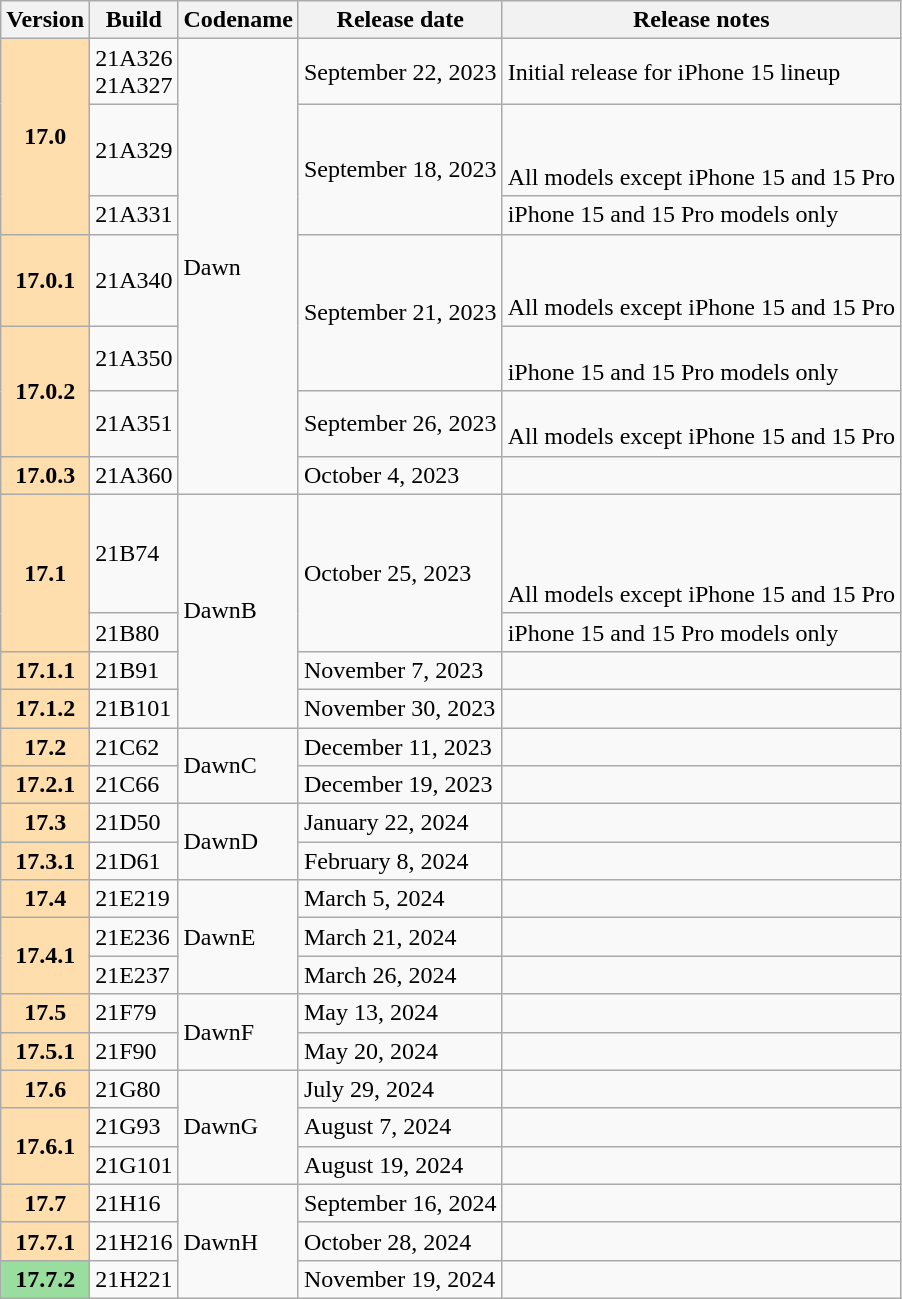<table class="wikitable">
<tr>
<th>Version</th>
<th>Build</th>
<th>Codename</th>
<th>Release date</th>
<th>Release notes</th>
</tr>
<tr>
<th rowspan=3 style="background:#FFDEAD;">17.0</th>
<td>21A326<br>21A327</td>
<td rowspan=7>Dawn</td>
<td>September 22, 2023</td>
<td>Initial release for iPhone 15 lineup</td>
</tr>
<tr>
<td>21A329</td>
<td rowspan=2>September 18, 2023</td>
<td><br><br>All models except iPhone 15 and 15 Pro</td>
</tr>
<tr>
<td>21A331</td>
<td>iPhone 15 and 15 Pro models only</td>
</tr>
<tr>
<th style="background:#FFDEAD;">17.0.1</th>
<td>21A340</td>
<td rowspan=2>September 21, 2023</td>
<td><br><br>All models except iPhone 15 and 15 Pro</td>
</tr>
<tr>
<th rowspan=2 style="background:#FFDEAD;">17.0.2</th>
<td>21A350</td>
<td><br>iPhone 15 and 15 Pro models only</td>
</tr>
<tr>
<td>21A351</td>
<td>September 26, 2023</td>
<td><br>All models except iPhone 15 and 15 Pro</td>
</tr>
<tr>
<th style="background:#FFDEAD;">17.0.3</th>
<td>21A360</td>
<td>October 4, 2023</td>
<td><br></td>
</tr>
<tr>
<th rowspan=2 style="background:#FFDEAD;">17.1</th>
<td>21B74</td>
<td rowspan=4>DawnB</td>
<td rowspan=2>October 25, 2023</td>
<td><br><br><br>All models except iPhone 15 and 15 Pro</td>
</tr>
<tr>
<td>21B80</td>
<td>iPhone 15 and 15 Pro models only</td>
</tr>
<tr>
<th style="background:#FFDEAD;">17.1.1</th>
<td>21B91</td>
<td>November 7, 2023</td>
<td></td>
</tr>
<tr>
<th style="background:#FFDEAD;">17.1.2</th>
<td>21B101</td>
<td>November 30, 2023</td>
<td><br></td>
</tr>
<tr>
<th style="background:#FFDEAD;">17.2</th>
<td>21C62</td>
<td rowspan=2>DawnC</td>
<td>December 11, 2023</td>
<td><br></td>
</tr>
<tr>
<th style="background:#FFDEAD;">17.2.1</th>
<td>21C66</td>
<td>December 19, 2023</td>
<td></td>
</tr>
<tr>
<th style="background:#FFDEAD;">17.3</th>
<td>21D50</td>
<td rowspan=2>DawnD</td>
<td>January 22, 2024</td>
<td><br></td>
</tr>
<tr>
<th style="background:#FFDEAD;">17.3.1</th>
<td>21D61</td>
<td>February 8, 2024</td>
<td></td>
</tr>
<tr>
<th style="background:#FFDEAD;">17.4</th>
<td>21E219</td>
<td rowspan=3>DawnE</td>
<td>March 5, 2024</td>
<td><br></td>
</tr>
<tr>
<th rowspan=2 style="background:#FFDEAD;">17.4.1</th>
<td>21E236</td>
<td>March 21, 2024</td>
<td><br></td>
</tr>
<tr>
<td>21E237</td>
<td>March 26, 2024</td>
<td></td>
</tr>
<tr>
<th style="background:#FFDEAD;">17.5</th>
<td>21F79</td>
<td rowspan=2>DawnF</td>
<td>May 13, 2024</td>
<td><br></td>
</tr>
<tr>
<th style="background:#FFDEAD;">17.5.1</th>
<td>21F90</td>
<td>May 20, 2024</td>
<td></td>
</tr>
<tr>
<th style="background:#FFDEAD;">17.6</th>
<td>21G80</td>
<td rowspan=3>DawnG</td>
<td>July 29, 2024</td>
<td></td>
</tr>
<tr>
<th style="background:#FFDEAD;" rowspan=2>17.6.1</th>
<td>21G93</td>
<td>August 7, 2024</td>
<td></td>
</tr>
<tr>
<td>21G101</td>
<td>August 19, 2024</td>
<td></td>
</tr>
<tr>
<th style="background:#FFDEAD;">17.7</th>
<td>21H16</td>
<td rowspan="3">DawnH</td>
<td>September 16, 2024</td>
<td></td>
</tr>
<tr>
<th style="background:#FFDEAD;">17.7.1</th>
<td>21H216</td>
<td>October 28, 2024</td>
<td></td>
</tr>
<tr>
<th style="background:#99DD9F;">17.7.2</th>
<td>21H221</td>
<td>November 19, 2024</td>
<td></td>
</tr>
</table>
